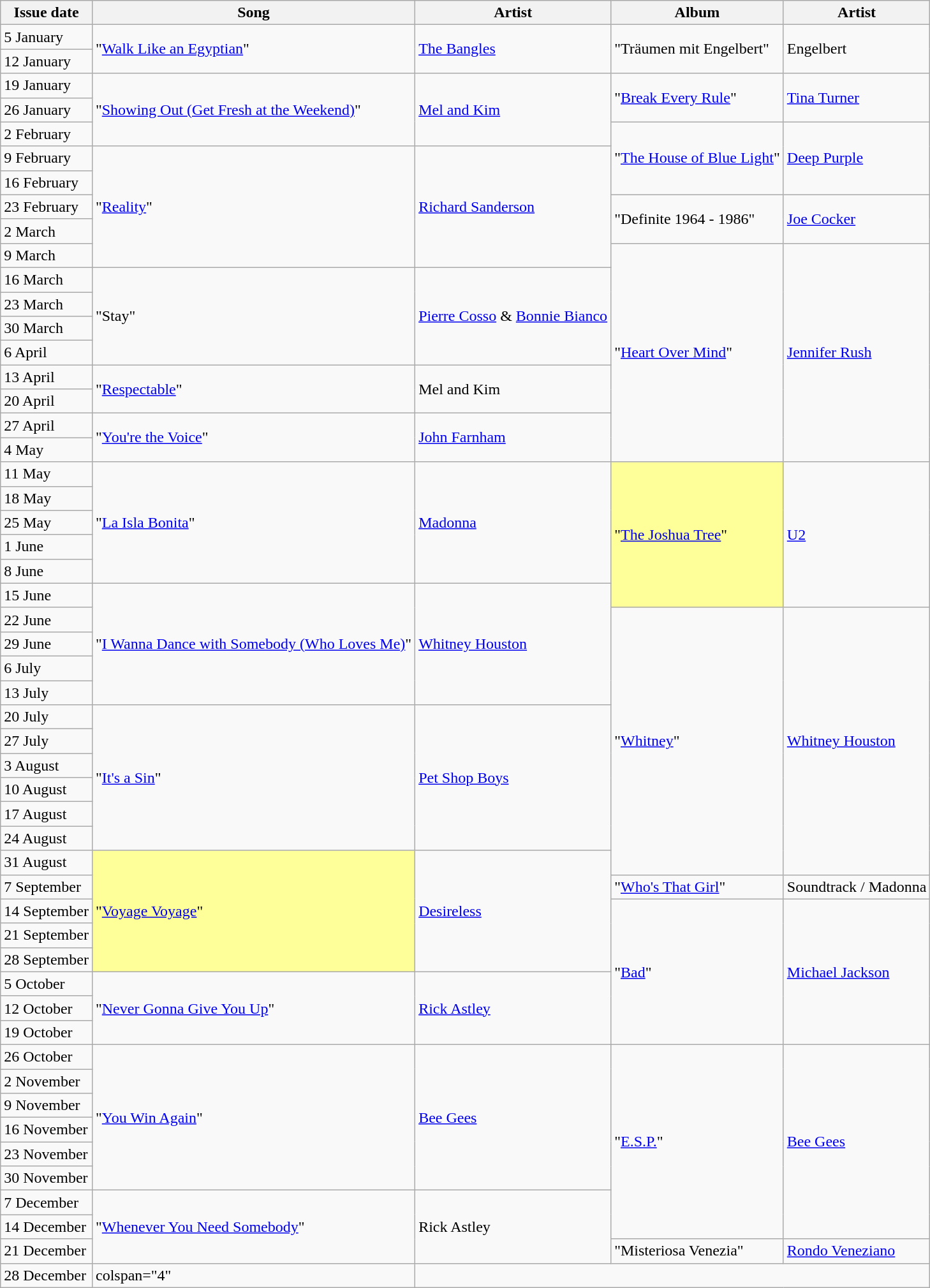<table class="sortable wikitable">
<tr>
<th>Issue date</th>
<th>Song</th>
<th>Artist</th>
<th>Album</th>
<th>Artist</th>
</tr>
<tr>
<td>5 January</td>
<td rowspan="2">"<a href='#'>Walk Like an Egyptian</a>"</td>
<td rowspan="2"><a href='#'>The Bangles</a></td>
<td rowspan="2">"Träumen mit Engelbert"</td>
<td rowspan="2">Engelbert</td>
</tr>
<tr>
<td>12 January</td>
</tr>
<tr>
<td>19 January</td>
<td rowspan="3">"<a href='#'>Showing Out (Get Fresh at the Weekend)</a>"</td>
<td rowspan="3"><a href='#'>Mel and Kim</a></td>
<td rowspan="2">"<a href='#'>Break Every Rule</a>"</td>
<td rowspan="2"><a href='#'>Tina Turner</a></td>
</tr>
<tr>
<td>26 January</td>
</tr>
<tr>
<td>2 February</td>
<td rowspan="3">"<a href='#'>The House of Blue Light</a>"</td>
<td rowspan="3"><a href='#'>Deep Purple</a></td>
</tr>
<tr>
<td>9 February</td>
<td rowspan="5">"<a href='#'>Reality</a>"</td>
<td rowspan="5"><a href='#'>Richard Sanderson</a></td>
</tr>
<tr>
<td>16 February</td>
</tr>
<tr>
<td>23 February</td>
<td rowspan="2">"Definite 1964 - 1986"</td>
<td rowspan="2"><a href='#'>Joe Cocker</a></td>
</tr>
<tr>
<td>2 March</td>
</tr>
<tr>
<td>9 March</td>
<td rowspan="9">"<a href='#'>Heart Over Mind</a>"</td>
<td rowspan="9"><a href='#'>Jennifer Rush</a></td>
</tr>
<tr>
<td>16 March</td>
<td rowspan="4">"Stay"</td>
<td rowspan="4"><a href='#'>Pierre Cosso</a> & <a href='#'>Bonnie Bianco</a></td>
</tr>
<tr>
<td>23 March</td>
</tr>
<tr>
<td>30 March</td>
</tr>
<tr>
<td>6 April</td>
</tr>
<tr>
<td>13 April</td>
<td rowspan="2">"<a href='#'>Respectable</a>"</td>
<td rowspan="2">Mel and Kim</td>
</tr>
<tr>
<td>20 April</td>
</tr>
<tr>
<td>27 April</td>
<td rowspan="2">"<a href='#'>You're the Voice</a>"</td>
<td rowspan="2"><a href='#'>John Farnham</a></td>
</tr>
<tr>
<td>4 May</td>
</tr>
<tr>
<td>11 May</td>
<td rowspan="5">"<a href='#'>La Isla Bonita</a>"</td>
<td rowspan="5"><a href='#'>Madonna</a></td>
<td bgcolor=#FFFF99 rowspan="6">"<a href='#'>The Joshua Tree</a>" </td>
<td rowspan="6"><a href='#'>U2</a></td>
</tr>
<tr>
<td>18 May</td>
</tr>
<tr>
<td>25 May</td>
</tr>
<tr>
<td>1 June</td>
</tr>
<tr>
<td>8 June</td>
</tr>
<tr>
<td>15 June</td>
<td rowspan="5">"<a href='#'>I Wanna Dance with Somebody (Who Loves Me)</a>"</td>
<td rowspan="5"><a href='#'>Whitney Houston</a></td>
</tr>
<tr>
<td>22 June</td>
<td rowspan="11">"<a href='#'>Whitney</a>"</td>
<td rowspan="11"><a href='#'>Whitney Houston</a></td>
</tr>
<tr>
<td>29 June</td>
</tr>
<tr>
<td>6 July</td>
</tr>
<tr>
<td>13 July</td>
</tr>
<tr>
<td>20 July</td>
<td rowspan="6">"<a href='#'>It's a Sin</a>"</td>
<td rowspan="6"><a href='#'>Pet Shop Boys</a></td>
</tr>
<tr>
<td>27 July</td>
</tr>
<tr>
<td>3 August</td>
</tr>
<tr>
<td>10 August</td>
</tr>
<tr>
<td>17 August</td>
</tr>
<tr>
<td>24 August</td>
</tr>
<tr>
<td>31 August</td>
<td bgcolor=#FFFF99 rowspan="5">"<a href='#'>Voyage Voyage</a>" </td>
<td rowspan="5"><a href='#'>Desireless</a></td>
</tr>
<tr>
<td>7 September</td>
<td>"<a href='#'>Who's That Girl</a>"</td>
<td>Soundtrack / Madonna</td>
</tr>
<tr>
<td>14 September</td>
<td rowspan="6">"<a href='#'>Bad</a>"</td>
<td rowspan="6"><a href='#'>Michael Jackson</a></td>
</tr>
<tr>
<td>21 September</td>
</tr>
<tr>
<td>28 September</td>
</tr>
<tr>
<td>5 October</td>
<td rowspan="3">"<a href='#'>Never Gonna Give You Up</a>"</td>
<td rowspan="3"><a href='#'>Rick Astley</a></td>
</tr>
<tr>
<td>12 October</td>
</tr>
<tr>
<td>19 October</td>
</tr>
<tr>
<td>26 October</td>
<td rowspan="6">"<a href='#'>You Win Again</a>"</td>
<td rowspan="6"><a href='#'>Bee Gees</a></td>
<td rowspan="8">"<a href='#'>E.S.P.</a>"</td>
<td rowspan="8"><a href='#'>Bee Gees</a></td>
</tr>
<tr>
<td>2 November</td>
</tr>
<tr>
<td>9 November</td>
</tr>
<tr>
<td>16 November</td>
</tr>
<tr>
<td>23 November</td>
</tr>
<tr>
<td>30 November</td>
</tr>
<tr>
<td>7 December</td>
<td rowspan="3">"<a href='#'>Whenever You Need Somebody</a>"</td>
<td rowspan="3">Rick Astley</td>
</tr>
<tr>
<td>14 December</td>
</tr>
<tr>
<td>21 December</td>
<td>"Misteriosa Venezia"</td>
<td><a href='#'>Rondo Veneziano</a></td>
</tr>
<tr>
<td>28 December</td>
<td>colspan="4" </td>
</tr>
</table>
